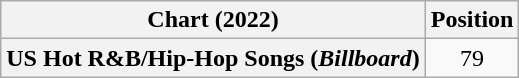<table class="wikitable plainrowheaders" style="text-align:center">
<tr>
<th scope="col">Chart (2022)</th>
<th scope="col">Position</th>
</tr>
<tr>
<th scope="row">US Hot R&B/Hip-Hop Songs (<em>Billboard</em>)</th>
<td>79</td>
</tr>
</table>
